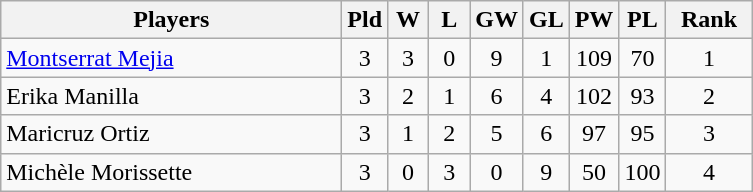<table class=wikitable style="text-align:center">
<tr>
<th width=220>Players</th>
<th width=20>Pld</th>
<th width=20>W</th>
<th width=20>L</th>
<th width=20>GW</th>
<th width=20>GL</th>
<th width=20>PW</th>
<th width=20>PL</th>
<th width=50>Rank</th>
</tr>
<tr>
<td align=left> <a href='#'>Montserrat Mejia</a></td>
<td>3</td>
<td>3</td>
<td>0</td>
<td>9</td>
<td>1</td>
<td>109</td>
<td>70</td>
<td>1</td>
</tr>
<tr>
<td align=left> Erika Manilla</td>
<td>3</td>
<td>2</td>
<td>1</td>
<td>6</td>
<td>4</td>
<td>102</td>
<td>93</td>
<td>2</td>
</tr>
<tr>
<td align=left> Maricruz Ortiz</td>
<td>3</td>
<td>1</td>
<td>2</td>
<td>5</td>
<td>6</td>
<td>97</td>
<td>95</td>
<td>3</td>
</tr>
<tr>
<td align=left> Michèle Morissette</td>
<td>3</td>
<td>0</td>
<td>3</td>
<td>0</td>
<td>9</td>
<td>50</td>
<td>100</td>
<td>4</td>
</tr>
</table>
